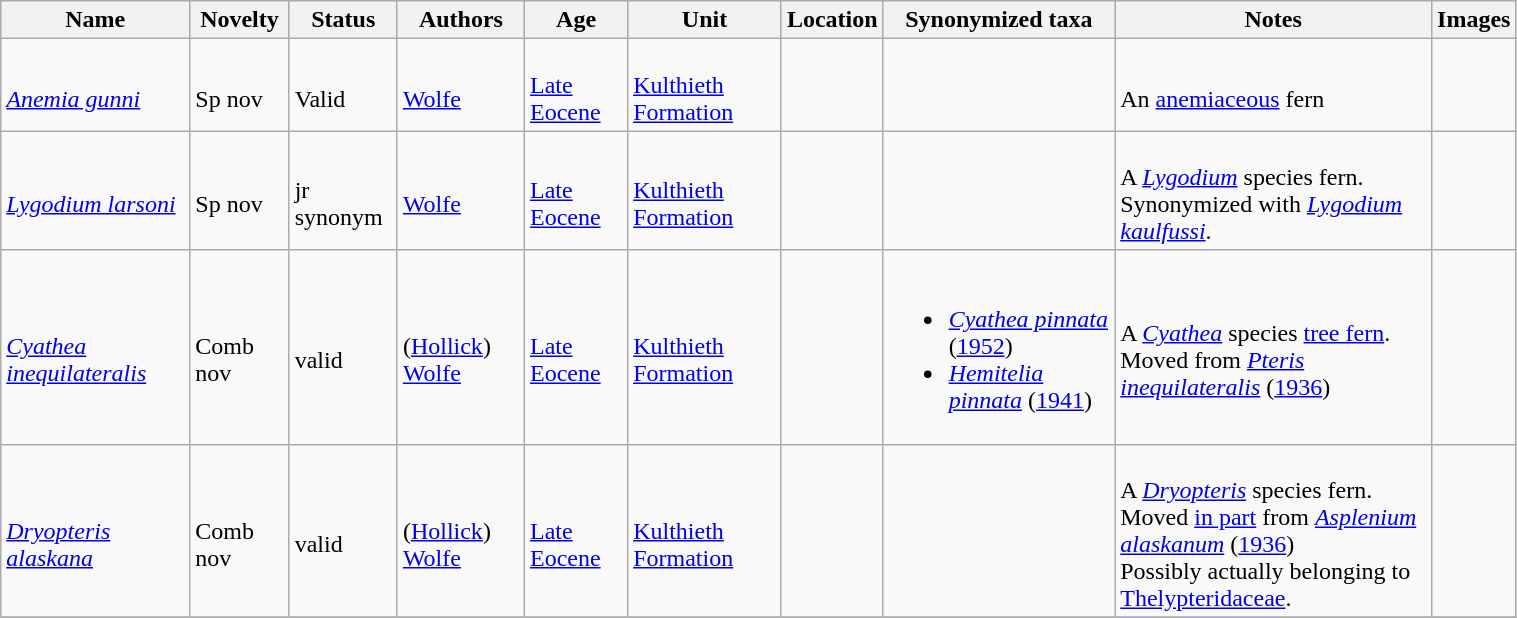<table class="wikitable sortable" align="center" width="80%">
<tr>
<th>Name</th>
<th>Novelty</th>
<th>Status</th>
<th>Authors</th>
<th>Age</th>
<th>Unit</th>
<th>Location</th>
<th>Synonymized taxa</th>
<th>Notes</th>
<th>Images</th>
</tr>
<tr>
<td><br><em><a href='#'>Anemia gunni</a></em></td>
<td><br>Sp nov</td>
<td><br>Valid</td>
<td><br><a href='#'>Wolfe</a></td>
<td><br><a href='#'>Late Eocene</a></td>
<td><br><a href='#'>Kulthieth Formation</a></td>
<td><br><br></td>
<td></td>
<td><br>An <a href='#'>anemiaceous</a> fern</td>
<td><br></td>
</tr>
<tr>
<td><br><em><a href='#'>Lygodium larsoni</a></em></td>
<td><br>Sp nov</td>
<td><br>jr synonym</td>
<td><br><a href='#'>Wolfe</a></td>
<td><br><a href='#'>Late Eocene</a></td>
<td><br><a href='#'>Kulthieth Formation</a></td>
<td><br><br></td>
<td></td>
<td><br>A <em><a href='#'>Lygodium</a></em> species fern.<br> Synonymized with <em><a href='#'>Lygodium kaulfussi</a></em>.</td>
<td></td>
</tr>
<tr>
<td><br><em><a href='#'>Cyathea inequilateralis</a></em></td>
<td><br>Comb nov</td>
<td><br>valid</td>
<td><br>(<a href='#'>Hollick</a>) <a href='#'>Wolfe</a></td>
<td><br><a href='#'>Late Eocene</a></td>
<td><br><a href='#'>Kulthieth Formation</a></td>
<td><br><br></td>
<td><br><ul><li><em><a href='#'>Cyathea pinnata</a></em> (<a href='#'>1952</a>)</li><li><em><a href='#'>Hemitelia pinnata</a></em> (<a href='#'>1941</a>)</li></ul></td>
<td><br>A <em><a href='#'>Cyathea</a></em> species <a href='#'>tree fern</a>.<br>Moved from <em><a href='#'>Pteris inequilateralis</a></em> (<a href='#'>1936</a>)</td>
<td><br></td>
</tr>
<tr>
<td><br><em><a href='#'>Dryopteris alaskana</a></em></td>
<td><br>Comb nov</td>
<td><br>valid</td>
<td><br>(<a href='#'>Hollick</a>) <a href='#'>Wolfe</a></td>
<td><br><a href='#'>Late Eocene</a></td>
<td><br><a href='#'>Kulthieth Formation</a></td>
<td><br><br></td>
<td></td>
<td><br>A <em><a href='#'>Dryopteris</a></em> species fern.<br>Moved <a href='#'>in part</a> from <em><a href='#'>Asplenium alaskanum</a></em> (<a href='#'>1936</a>)<br>Possibly actually belonging to <a href='#'>Thelypteridaceae</a>.</td>
<td><br></td>
</tr>
<tr>
</tr>
</table>
